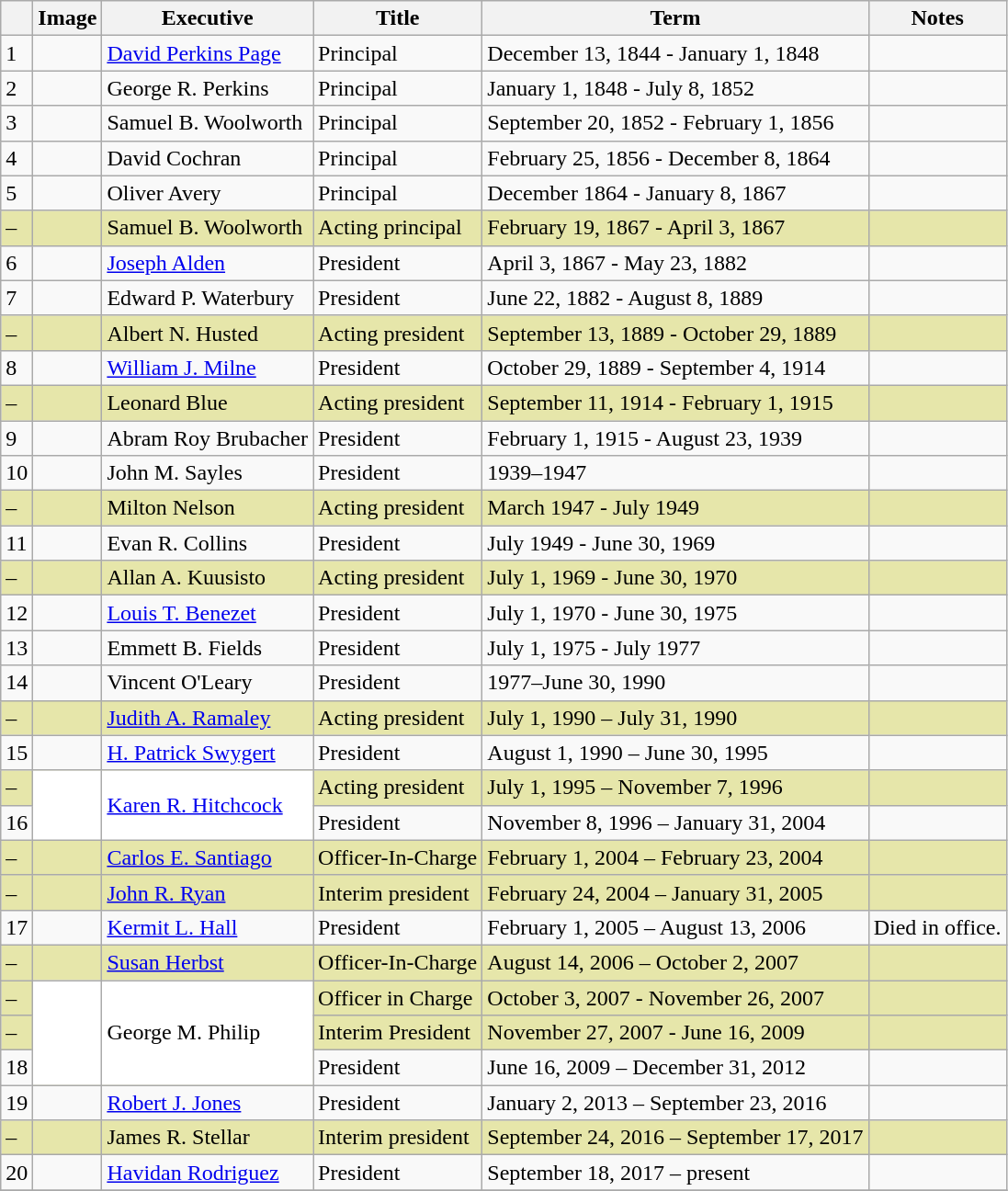<table class="wikitable">
<tr>
<th></th>
<th>Image</th>
<th>Executive</th>
<th>Title</th>
<th>Term</th>
<th>Notes</th>
</tr>
<tr>
<td>1</td>
<td></td>
<td><a href='#'>David Perkins Page</a></td>
<td>Principal</td>
<td>December 13, 1844 - January 1, 1848</td>
<td></td>
</tr>
<tr>
<td>2</td>
<td></td>
<td>George R. Perkins</td>
<td>Principal</td>
<td>January 1, 1848 - July 8, 1852</td>
<td></td>
</tr>
<tr>
<td>3</td>
<td></td>
<td>Samuel B. Woolworth</td>
<td>Principal</td>
<td>September 20, 1852 - February 1, 1856</td>
<td></td>
</tr>
<tr>
<td>4</td>
<td></td>
<td>David Cochran</td>
<td>Principal</td>
<td>February 25, 1856 - December 8, 1864</td>
<td></td>
</tr>
<tr>
<td>5</td>
<td></td>
<td>Oliver Avery</td>
<td>Principal</td>
<td>December 1864 - January 8, 1867</td>
<td></td>
</tr>
<tr bgcolor="#e6e6aa">
<td>–</td>
<td></td>
<td>Samuel B. Woolworth</td>
<td>Acting principal</td>
<td>February 19, 1867 - April 3, 1867</td>
<td></td>
</tr>
<tr>
<td>6</td>
<td></td>
<td><a href='#'>Joseph Alden</a></td>
<td>President</td>
<td>April 3, 1867 - May 23, 1882</td>
<td></td>
</tr>
<tr>
<td>7</td>
<td></td>
<td>Edward P. Waterbury</td>
<td>President</td>
<td>June 22, 1882 - August 8, 1889</td>
<td></td>
</tr>
<tr bgcolor="#e6e6aa">
<td>–</td>
<td></td>
<td>Albert N. Husted</td>
<td>Acting president</td>
<td>September 13, 1889 - October 29, 1889</td>
<td></td>
</tr>
<tr>
<td>8</td>
<td></td>
<td><a href='#'>William J. Milne</a></td>
<td>President</td>
<td>October 29, 1889 - September 4, 1914</td>
<td></td>
</tr>
<tr bgcolor="#e6e6aa">
<td>–</td>
<td></td>
<td>Leonard Blue</td>
<td>Acting president</td>
<td>September 11, 1914 - February 1, 1915</td>
<td></td>
</tr>
<tr>
<td>9</td>
<td></td>
<td>Abram Roy Brubacher</td>
<td>President</td>
<td>February 1, 1915 - August 23, 1939</td>
<td></td>
</tr>
<tr>
<td>10</td>
<td></td>
<td>John M. Sayles</td>
<td>President</td>
<td>1939–1947</td>
<td></td>
</tr>
<tr bgcolor="#e6e6aa">
<td>–</td>
<td></td>
<td>Milton Nelson</td>
<td>Acting president</td>
<td>March 1947 - July 1949</td>
<td></td>
</tr>
<tr>
<td>11</td>
<td></td>
<td>Evan R. Collins</td>
<td>President</td>
<td>July 1949 - June 30, 1969</td>
<td></td>
</tr>
<tr bgcolor="#e6e6aa">
<td>–</td>
<td></td>
<td>Allan A. Kuusisto</td>
<td>Acting president</td>
<td>July 1, 1969 - June 30, 1970</td>
<td></td>
</tr>
<tr>
<td>12</td>
<td></td>
<td><a href='#'>Louis T. Benezet</a></td>
<td>President</td>
<td>July 1, 1970 - June 30, 1975</td>
<td></td>
</tr>
<tr>
<td>13</td>
<td></td>
<td>Emmett B. Fields</td>
<td>President</td>
<td>July 1, 1975 - July 1977</td>
<td></td>
</tr>
<tr>
<td>14</td>
<td></td>
<td>Vincent O'Leary</td>
<td>President</td>
<td>1977–June 30, 1990</td>
<td></td>
</tr>
<tr bgcolor="#e6e6aa">
<td>–</td>
<td></td>
<td><a href='#'>Judith A. Ramaley</a></td>
<td>Acting president</td>
<td>July 1, 1990 – July 31, 1990</td>
<td></td>
</tr>
<tr>
<td>15</td>
<td></td>
<td><a href='#'>H. Patrick Swygert</a></td>
<td>President</td>
<td>August 1, 1990 – June 30, 1995</td>
<td></td>
</tr>
<tr bgcolor="#e6e6aa">
<td>–</td>
<td rowspan="2" bgcolor="#ffffff"></td>
<td rowspan="2" bgcolor="#ffffff"><a href='#'>Karen R. Hitchcock</a></td>
<td>Acting president</td>
<td>July 1, 1995 – November 7, 1996</td>
<td></td>
</tr>
<tr>
<td>16</td>
<td>President</td>
<td>November 8, 1996 – January 31, 2004</td>
<td></td>
</tr>
<tr bgcolor="#e6e6aa">
<td>–</td>
<td></td>
<td><a href='#'>Carlos E. Santiago</a></td>
<td>Officer-In-Charge</td>
<td>February 1, 2004 – February 23, 2004</td>
<td></td>
</tr>
<tr bgcolor="#e6e6aa">
<td>–</td>
<td></td>
<td><a href='#'>John R. Ryan</a></td>
<td>Interim president</td>
<td>February 24, 2004 – January 31, 2005</td>
<td></td>
</tr>
<tr>
<td>17</td>
<td></td>
<td><a href='#'>Kermit L. Hall</a></td>
<td>President</td>
<td>February 1, 2005 – August 13, 2006</td>
<td> Died in office.</td>
</tr>
<tr bgcolor="#e6e6aa">
<td>–</td>
<td></td>
<td><a href='#'>Susan Herbst</a></td>
<td>Officer-In-Charge</td>
<td>August 14, 2006 – October 2, 2007</td>
<td></td>
</tr>
<tr bgcolor="#e6e6aa">
<td>–</td>
<td rowspan="3" bgcolor="#ffffff"></td>
<td rowspan="3" bgcolor="#ffffff">George M. Philip</td>
<td>Officer in Charge</td>
<td>October 3, 2007 - November 26, 2007</td>
<td></td>
</tr>
<tr bgcolor="#e6e6aa">
<td>–</td>
<td>Interim President</td>
<td>November 27, 2007 - June 16, 2009</td>
<td></td>
</tr>
<tr>
<td>18</td>
<td>President</td>
<td>June 16, 2009 – December 31, 2012</td>
<td></td>
</tr>
<tr>
<td>19</td>
<td></td>
<td><a href='#'>Robert J. Jones</a></td>
<td>President</td>
<td>January 2, 2013 – September 23, 2016</td>
<td></td>
</tr>
<tr bgcolor="#e6e6aa">
<td>–</td>
<td></td>
<td>James R. Stellar</td>
<td>Interim president</td>
<td>September 24, 2016 – September 17, 2017</td>
<td></td>
</tr>
<tr>
<td>20</td>
<td></td>
<td><a href='#'>Havidan Rodriguez</a></td>
<td>President</td>
<td>September 18, 2017 – present</td>
<td></td>
</tr>
<tr>
</tr>
</table>
